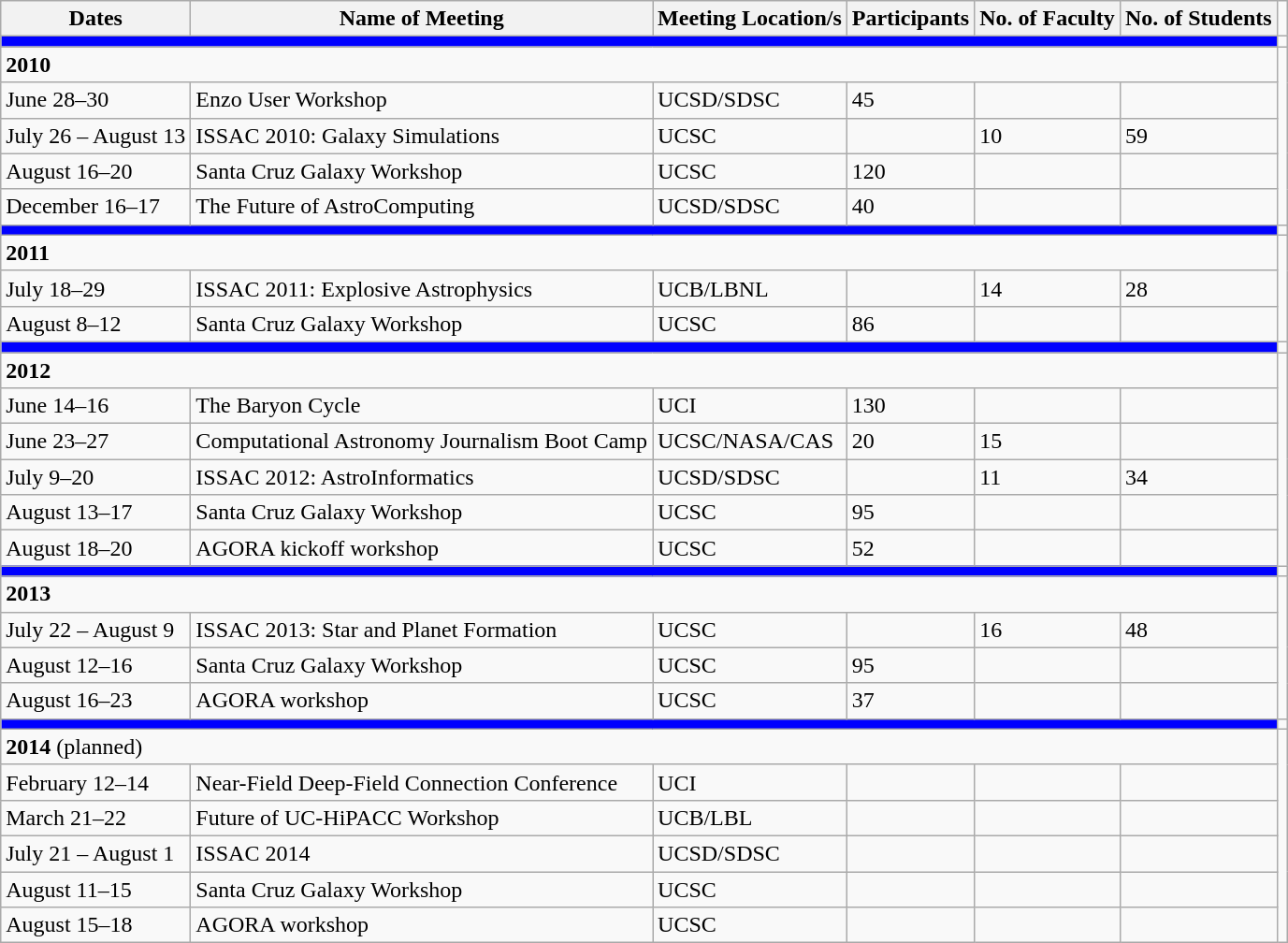<table class="wikitable">
<tr>
<th>Dates</th>
<th>Name of Meeting</th>
<th>Meeting Location/s</th>
<th>Participants</th>
<th>No. of Faculty</th>
<th>No. of Students</th>
</tr>
<tr>
<td colspan="6" style="background: blue"></td>
<td></td>
</tr>
<tr>
<td colspan="6" style="text-align: left;"><strong>2010</strong></td>
</tr>
<tr>
<td>June 28–30</td>
<td>Enzo User Workshop</td>
<td>UCSD/SDSC</td>
<td>45</td>
<td></td>
<td></td>
</tr>
<tr>
<td>July 26 – August 13</td>
<td>ISSAC 2010: Galaxy Simulations</td>
<td>UCSC</td>
<td></td>
<td>10</td>
<td>59</td>
</tr>
<tr>
<td>August 16–20</td>
<td>Santa Cruz Galaxy Workshop</td>
<td>UCSC</td>
<td>120</td>
<td></td>
<td></td>
</tr>
<tr>
<td>December 16–17</td>
<td>The Future of AstroComputing</td>
<td>UCSD/SDSC</td>
<td>40</td>
<td></td>
<td></td>
</tr>
<tr>
<td colspan="6" style="background: blue"></td>
<td></td>
</tr>
<tr>
<td colspan="6" style="text-align: left;"><strong>2011</strong></td>
</tr>
<tr>
<td>July 18–29</td>
<td>ISSAC 2011: Explosive Astrophysics</td>
<td>UCB/LBNL</td>
<td></td>
<td>14</td>
<td>28</td>
</tr>
<tr>
<td>August 8–12</td>
<td>Santa Cruz Galaxy Workshop</td>
<td>UCSC</td>
<td>86</td>
<td></td>
<td></td>
</tr>
<tr>
<td colspan="6" style="background: blue"></td>
<td></td>
</tr>
<tr>
<td colspan="6" style="text-align: left;"><strong>2012</strong></td>
</tr>
<tr>
<td>June 14–16</td>
<td>The Baryon Cycle</td>
<td>UCI</td>
<td>130</td>
<td></td>
<td></td>
</tr>
<tr>
<td>June 23–27</td>
<td>Computational Astronomy Journalism Boot Camp</td>
<td>UCSC/NASA/CAS</td>
<td>20</td>
<td>15</td>
<td></td>
</tr>
<tr>
<td>July 9–20</td>
<td>ISSAC 2012: AstroInformatics</td>
<td>UCSD/SDSC</td>
<td></td>
<td>11</td>
<td>34</td>
</tr>
<tr>
<td>August 13–17</td>
<td>Santa Cruz Galaxy Workshop</td>
<td>UCSC</td>
<td>95</td>
<td></td>
<td></td>
</tr>
<tr>
<td>August 18–20</td>
<td>AGORA kickoff workshop</td>
<td>UCSC</td>
<td>52</td>
<td></td>
<td></td>
</tr>
<tr>
<td colspan="6" style="background: blue"></td>
<td></td>
</tr>
<tr>
<td colspan="6" style="text-align: left;"><strong>2013</strong></td>
</tr>
<tr>
<td>July 22 – August 9</td>
<td>ISSAC 2013: Star and Planet Formation</td>
<td>UCSC</td>
<td></td>
<td>16</td>
<td>48</td>
</tr>
<tr>
<td>August 12–16</td>
<td>Santa Cruz Galaxy Workshop</td>
<td>UCSC</td>
<td>95</td>
<td></td>
<td></td>
</tr>
<tr>
<td>August 16–23</td>
<td>AGORA workshop</td>
<td>UCSC</td>
<td>37</td>
<td></td>
<td></td>
</tr>
<tr>
<td colspan="6" style="background: blue"></td>
<td></td>
</tr>
<tr>
<td colspan="6" style="text-align: left;"><strong>2014</strong>  (planned)</td>
</tr>
<tr>
<td>February 12–14</td>
<td>Near-Field Deep-Field Connection Conference</td>
<td>UCI</td>
<td></td>
<td></td>
<td></td>
</tr>
<tr>
<td>March 21–22</td>
<td>Future of UC-HiPACC Workshop</td>
<td>UCB/LBL</td>
<td></td>
<td></td>
<td></td>
</tr>
<tr>
<td>July 21 – August 1</td>
<td>ISSAC 2014</td>
<td>UCSD/SDSC</td>
<td></td>
<td></td>
<td></td>
</tr>
<tr>
<td>August 11–15</td>
<td>Santa Cruz Galaxy Workshop</td>
<td>UCSC</td>
<td></td>
<td></td>
<td></td>
</tr>
<tr>
<td>August 15–18</td>
<td>AGORA workshop</td>
<td>UCSC</td>
<td></td>
<td></td>
<td></td>
</tr>
</table>
